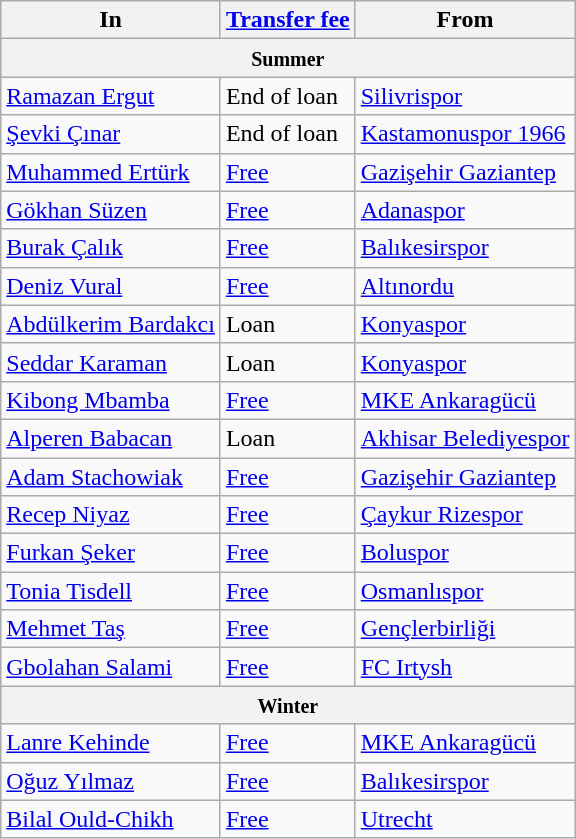<table class="wikitable">
<tr>
<th>In </th>
<th><a href='#'>Transfer fee</a></th>
<th>From</th>
</tr>
<tr>
<th style="text-align:center" colspan="3"><small> Summer</small></th>
</tr>
<tr>
<td> <a href='#'>Ramazan Ergut</a></td>
<td>End of loan</td>
<td> <a href='#'>Silivrispor</a></td>
</tr>
<tr>
<td> <a href='#'>Şevki Çınar</a></td>
<td>End of loan</td>
<td> <a href='#'>Kastamonuspor 1966</a></td>
</tr>
<tr>
<td> <a href='#'>Muhammed Ertürk</a></td>
<td><a href='#'>Free</a></td>
<td> <a href='#'>Gazişehir Gaziantep</a></td>
</tr>
<tr>
<td> <a href='#'>Gökhan Süzen</a></td>
<td><a href='#'>Free</a></td>
<td> <a href='#'>Adanaspor</a></td>
</tr>
<tr>
<td> <a href='#'>Burak Çalık</a></td>
<td><a href='#'>Free</a></td>
<td> <a href='#'>Balıkesirspor</a></td>
</tr>
<tr>
<td> <a href='#'>Deniz Vural</a></td>
<td><a href='#'>Free</a></td>
<td> <a href='#'>Altınordu</a></td>
</tr>
<tr>
<td> <a href='#'>Abdülkerim Bardakcı</a></td>
<td>Loan</td>
<td> <a href='#'>Konyaspor</a></td>
</tr>
<tr>
<td> <a href='#'>Seddar Karaman</a></td>
<td>Loan</td>
<td> <a href='#'>Konyaspor</a></td>
</tr>
<tr>
<td> <a href='#'>Kibong Mbamba</a></td>
<td><a href='#'>Free</a></td>
<td> <a href='#'>MKE Ankaragücü</a></td>
</tr>
<tr>
<td> <a href='#'>Alperen Babacan</a></td>
<td>Loan</td>
<td> <a href='#'>Akhisar Belediyespor</a></td>
</tr>
<tr>
<td> <a href='#'>Adam Stachowiak</a></td>
<td><a href='#'>Free</a></td>
<td> <a href='#'>Gazişehir Gaziantep</a></td>
</tr>
<tr>
<td> <a href='#'>Recep Niyaz</a></td>
<td><a href='#'>Free</a></td>
<td> <a href='#'>Çaykur Rizespor</a></td>
</tr>
<tr>
<td> <a href='#'>Furkan Şeker</a></td>
<td><a href='#'>Free</a></td>
<td> <a href='#'>Boluspor</a></td>
</tr>
<tr>
<td> <a href='#'>Tonia Tisdell</a></td>
<td><a href='#'>Free</a></td>
<td> <a href='#'>Osmanlıspor</a></td>
</tr>
<tr>
<td> <a href='#'>Mehmet Taş</a></td>
<td><a href='#'>Free</a></td>
<td> <a href='#'>Gençlerbirliği</a></td>
</tr>
<tr>
<td> <a href='#'>Gbolahan Salami</a></td>
<td><a href='#'>Free</a></td>
<td> <a href='#'>FC Irtysh</a></td>
</tr>
<tr>
<th style="text-align:center" colspan="3"><small> Winter</small></th>
</tr>
<tr>
<td> <a href='#'>Lanre Kehinde</a></td>
<td><a href='#'>Free</a></td>
<td> <a href='#'>MKE Ankaragücü</a></td>
</tr>
<tr>
<td> <a href='#'>Oğuz Yılmaz</a></td>
<td><a href='#'>Free</a></td>
<td> <a href='#'>Balıkesirspor</a></td>
</tr>
<tr>
<td> <a href='#'>Bilal Ould-Chikh</a></td>
<td><a href='#'>Free</a></td>
<td> <a href='#'>Utrecht</a></td>
</tr>
</table>
